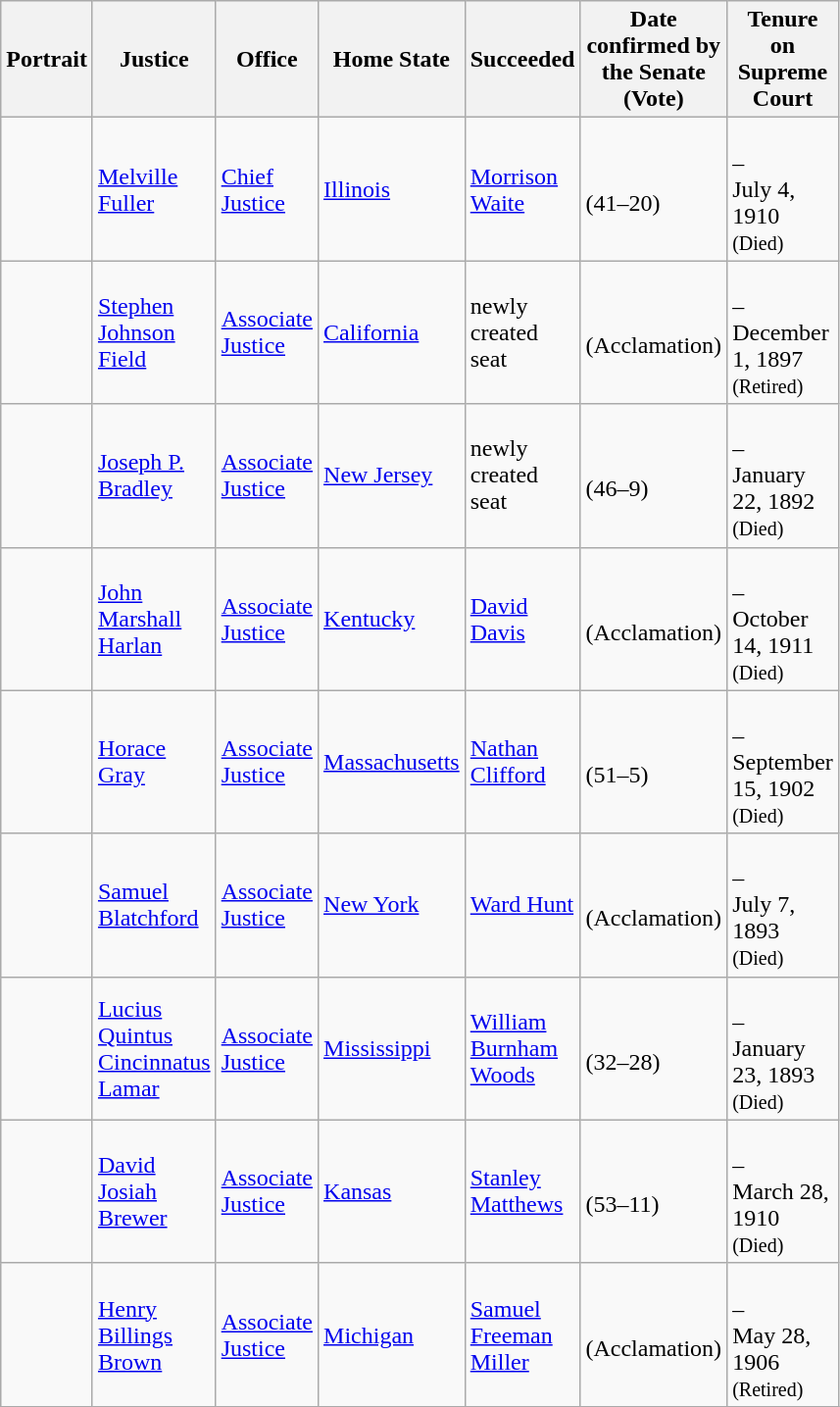<table class="wikitable sortable">
<tr>
<th scope="col" style="width: 10px;">Portrait</th>
<th scope="col" style="width: 10px;">Justice</th>
<th scope="col" style="width: 10px;">Office</th>
<th scope="col" style="width: 10px;">Home State</th>
<th scope="col" style="width: 10px;">Succeeded</th>
<th scope="col" style="width: 10px;">Date confirmed by the Senate<br>(Vote)</th>
<th scope="col" style="width: 10px;">Tenure on Supreme Court</th>
</tr>
<tr>
<td></td>
<td><a href='#'>Melville Fuller</a></td>
<td><a href='#'>Chief Justice</a></td>
<td><a href='#'>Illinois</a></td>
<td><a href='#'>Morrison Waite</a></td>
<td><br>(41–20)</td>
<td><br>–<br>July 4, 1910<br><small>(Died)</small></td>
</tr>
<tr>
<td></td>
<td><a href='#'>Stephen Johnson Field</a></td>
<td><a href='#'>Associate Justice</a></td>
<td><a href='#'>California</a></td>
<td>newly created seat</td>
<td><br>(Acclamation)</td>
<td><br>–<br>December 1, 1897<br><small>(Retired)</small></td>
</tr>
<tr>
<td></td>
<td><a href='#'>Joseph P. Bradley</a></td>
<td><a href='#'>Associate Justice</a></td>
<td><a href='#'>New Jersey</a></td>
<td>newly created seat</td>
<td><br>(46–9)</td>
<td><br>–<br>January 22, 1892<br><small>(Died)</small></td>
</tr>
<tr>
<td></td>
<td><a href='#'>John Marshall Harlan</a></td>
<td><a href='#'>Associate Justice</a></td>
<td><a href='#'>Kentucky</a></td>
<td><a href='#'>David Davis</a></td>
<td><br>(Acclamation)</td>
<td><br>–<br>October 14, 1911<br><small>(Died)</small></td>
</tr>
<tr>
<td></td>
<td><a href='#'>Horace Gray</a></td>
<td><a href='#'>Associate Justice</a></td>
<td><a href='#'>Massachusetts</a></td>
<td><a href='#'>Nathan Clifford</a></td>
<td><br>(51–5)</td>
<td><br>–<br>September 15, 1902<br><small>(Died)</small></td>
</tr>
<tr>
<td></td>
<td><a href='#'>Samuel Blatchford</a></td>
<td><a href='#'>Associate Justice</a></td>
<td><a href='#'>New York</a></td>
<td><a href='#'>Ward Hunt</a></td>
<td><br>(Acclamation)</td>
<td><br>–<br>July 7, 1893<br><small>(Died)</small></td>
</tr>
<tr>
<td></td>
<td><a href='#'>Lucius Quintus Cincinnatus Lamar</a></td>
<td><a href='#'>Associate Justice</a></td>
<td><a href='#'>Mississippi</a></td>
<td><a href='#'>William Burnham Woods</a></td>
<td><br>(32–28)</td>
<td><br>–<br>January 23, 1893<br><small>(Died)</small></td>
</tr>
<tr>
<td></td>
<td><a href='#'>David Josiah Brewer</a></td>
<td><a href='#'>Associate Justice</a></td>
<td><a href='#'>Kansas</a></td>
<td><a href='#'>Stanley Matthews</a></td>
<td><br>(53–11)</td>
<td><br>–<br>March 28, 1910<br><small>(Died)</small></td>
</tr>
<tr>
<td></td>
<td><a href='#'>Henry Billings Brown</a></td>
<td><a href='#'>Associate Justice</a></td>
<td><a href='#'>Michigan</a></td>
<td><a href='#'>Samuel Freeman Miller</a></td>
<td><br>(Acclamation)</td>
<td><br>–<br>May 28, 1906<br><small>(Retired)</small></td>
</tr>
<tr>
</tr>
</table>
